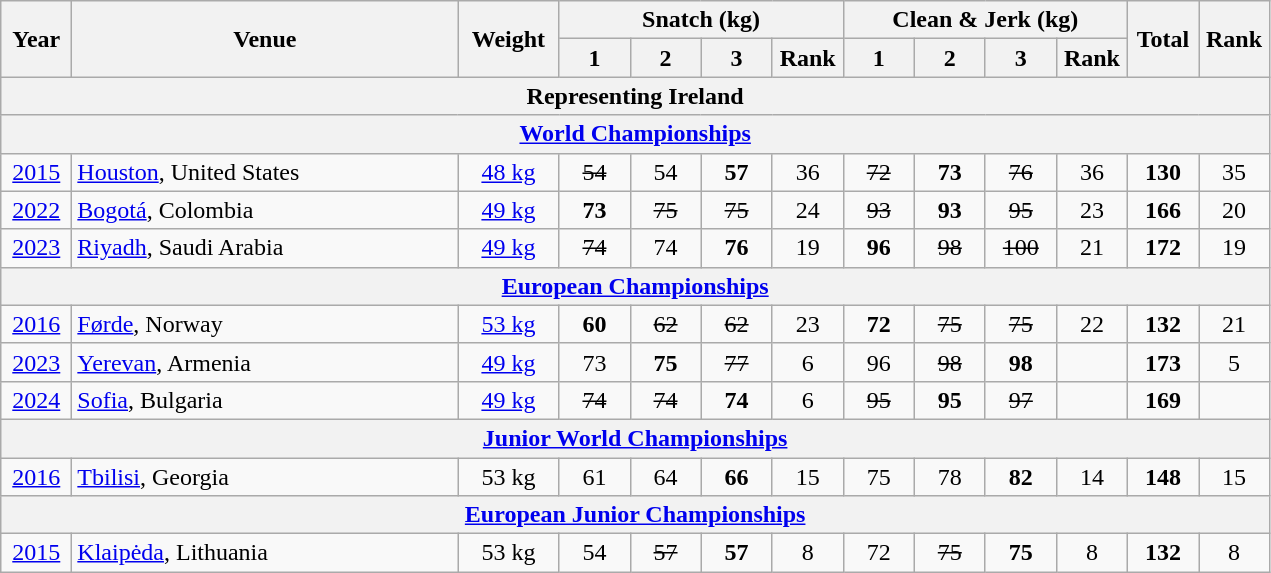<table class = "wikitable" style="text-align:center;">
<tr>
<th rowspan=2 width=40>Year</th>
<th rowspan=2 width=250>Venue</th>
<th rowspan=2 width=60>Weight</th>
<th colspan=4>Snatch (kg)</th>
<th colspan=4>Clean & Jerk (kg)</th>
<th rowspan=2 width=40>Total</th>
<th rowspan=2 width=40>Rank</th>
</tr>
<tr>
<th width=40>1</th>
<th width=40>2</th>
<th width=40>3</th>
<th width=40>Rank</th>
<th width=40>1</th>
<th width=40>2</th>
<th width=40>3</th>
<th width=40>Rank</th>
</tr>
<tr>
<th colspan=13>Representing  Ireland</th>
</tr>
<tr>
<th colspan=13><a href='#'>World Championships</a></th>
</tr>
<tr>
<td><a href='#'>2015</a></td>
<td align=left> <a href='#'>Houston</a>, United States</td>
<td><a href='#'>48 kg</a></td>
<td><s>54</s></td>
<td>54</td>
<td><strong>57</strong></td>
<td>36</td>
<td><s>72</s></td>
<td><strong>73</strong></td>
<td><s>76</s></td>
<td>36</td>
<td><strong>130</strong></td>
<td>35</td>
</tr>
<tr>
<td><a href='#'>2022</a></td>
<td align=left> <a href='#'>Bogotá</a>, Colombia</td>
<td><a href='#'>49 kg</a></td>
<td><strong>73</strong></td>
<td><s>75</s></td>
<td><s>75</s></td>
<td>24</td>
<td><s>93</s></td>
<td><strong>93</strong></td>
<td><s>95</s></td>
<td>23</td>
<td><strong>166</strong></td>
<td>20</td>
</tr>
<tr>
<td><a href='#'>2023</a></td>
<td align=left> <a href='#'>Riyadh</a>, Saudi Arabia</td>
<td><a href='#'>49 kg</a></td>
<td><s>74</s></td>
<td>74</td>
<td><strong>76</strong></td>
<td>19</td>
<td><strong>96</strong></td>
<td><s>98</s></td>
<td><s>100</s></td>
<td>21</td>
<td><strong>172</strong></td>
<td>19</td>
</tr>
<tr>
<th colspan=13><a href='#'>European Championships</a></th>
</tr>
<tr>
<td><a href='#'>2016</a></td>
<td align=left> <a href='#'>Førde</a>, Norway</td>
<td><a href='#'>53 kg</a></td>
<td><strong>60</strong></td>
<td><s>62</s></td>
<td><s>62</s></td>
<td>23</td>
<td><strong>72</strong></td>
<td><s>75</s></td>
<td><s>75</s></td>
<td>22</td>
<td><strong>132</strong></td>
<td>21</td>
</tr>
<tr>
<td><a href='#'>2023</a></td>
<td align=left> <a href='#'>Yerevan</a>, Armenia</td>
<td><a href='#'>49 kg</a></td>
<td>73</td>
<td><strong>75</strong></td>
<td><s>77</s></td>
<td>6</td>
<td>96</td>
<td><s>98</s></td>
<td><strong>98</strong></td>
<td></td>
<td><strong>173</strong></td>
<td>5</td>
</tr>
<tr>
<td><a href='#'>2024</a></td>
<td align=left> <a href='#'>Sofia</a>, Bulgaria</td>
<td><a href='#'>49 kg</a></td>
<td><s>74</s></td>
<td><s>74</s></td>
<td><strong>74</strong></td>
<td>6</td>
<td><s>95</s></td>
<td><strong>95</strong></td>
<td><s>97</s></td>
<td></td>
<td><strong>169</strong></td>
<td></td>
</tr>
<tr>
<th colspan=13><a href='#'>Junior World Championships</a></th>
</tr>
<tr>
<td><a href='#'>2016</a></td>
<td align=left> <a href='#'>Tbilisi</a>, Georgia</td>
<td>53 kg</td>
<td>61</td>
<td>64</td>
<td><strong>66</strong></td>
<td>15</td>
<td>75</td>
<td>78</td>
<td><strong>82</strong></td>
<td>14</td>
<td><strong>148</strong></td>
<td>15</td>
</tr>
<tr>
<th colspan=13><a href='#'>European Junior Championships</a></th>
</tr>
<tr>
<td><a href='#'>2015</a></td>
<td align=left> <a href='#'>Klaipėda</a>, Lithuania</td>
<td>53 kg</td>
<td>54</td>
<td><s>57</s></td>
<td><strong>57</strong></td>
<td>8</td>
<td>72</td>
<td><s>75</s></td>
<td><strong>75</strong></td>
<td>8</td>
<td><strong>132</strong></td>
<td>8</td>
</tr>
</table>
